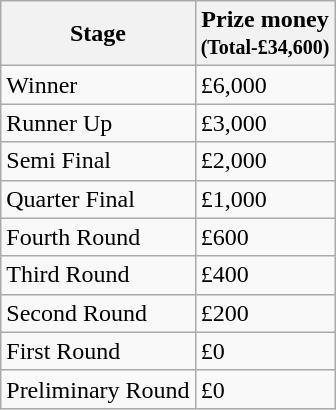<table class="wikitable">
<tr>
<th>Stage</th>
<th>Prize money<br><small>(Total-£34,600)</small></th>
</tr>
<tr>
<td>Winner</td>
<td>£6,000</td>
</tr>
<tr>
<td>Runner Up</td>
<td>£3,000</td>
</tr>
<tr>
<td>Semi Final</td>
<td>£2,000</td>
</tr>
<tr>
<td>Quarter Final</td>
<td>£1,000</td>
</tr>
<tr>
<td>Fourth Round</td>
<td>£600</td>
</tr>
<tr>
<td>Third Round</td>
<td>£400</td>
</tr>
<tr>
<td>Second Round</td>
<td>£200</td>
</tr>
<tr>
<td>First Round</td>
<td>£0</td>
</tr>
<tr>
<td>Preliminary Round</td>
<td>£0</td>
</tr>
</table>
